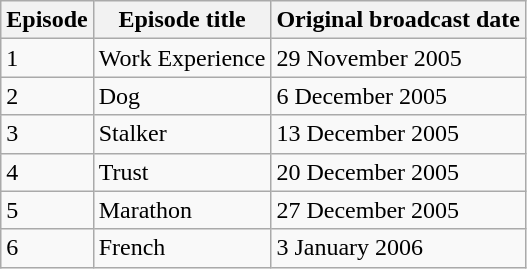<table class="wikitable">
<tr>
<th>Episode</th>
<th>Episode title</th>
<th>Original broadcast date</th>
</tr>
<tr>
<td>1</td>
<td>Work Experience</td>
<td>29 November 2005</td>
</tr>
<tr>
<td>2</td>
<td>Dog</td>
<td>6 December 2005</td>
</tr>
<tr>
<td>3</td>
<td>Stalker</td>
<td>13 December 2005</td>
</tr>
<tr>
<td>4</td>
<td>Trust</td>
<td>20 December 2005</td>
</tr>
<tr>
<td>5</td>
<td>Marathon</td>
<td>27 December 2005</td>
</tr>
<tr>
<td>6</td>
<td>French</td>
<td>3 January 2006</td>
</tr>
</table>
